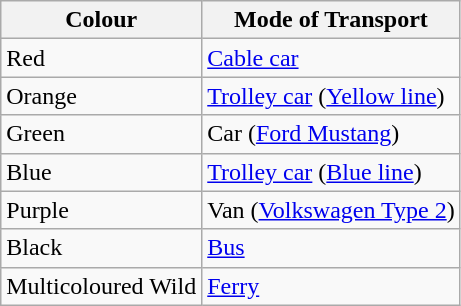<table class="wikitable">
<tr>
<th>Colour</th>
<th>Mode of Transport</th>
</tr>
<tr>
<td>Red</td>
<td><a href='#'>Cable car</a></td>
</tr>
<tr>
<td>Orange</td>
<td><a href='#'>Trolley car</a> (<a href='#'>Yellow line</a>)</td>
</tr>
<tr>
<td>Green</td>
<td>Car (<a href='#'>Ford Mustang</a>)</td>
</tr>
<tr>
<td>Blue</td>
<td><a href='#'>Trolley car</a> (<a href='#'>Blue line</a>)</td>
</tr>
<tr>
<td>Purple</td>
<td>Van (<a href='#'>Volkswagen Type 2</a>)</td>
</tr>
<tr>
<td>Black</td>
<td><a href='#'>Bus</a></td>
</tr>
<tr>
<td>Multicoloured Wild</td>
<td><a href='#'>Ferry</a></td>
</tr>
</table>
